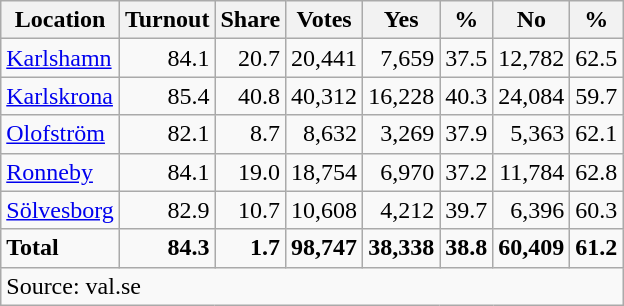<table class="wikitable sortable" style=text-align:right>
<tr>
<th>Location</th>
<th>Turnout</th>
<th>Share</th>
<th>Votes</th>
<th>Yes</th>
<th>%</th>
<th>No</th>
<th>%</th>
</tr>
<tr>
<td align=left><a href='#'>Karlshamn</a></td>
<td>84.1</td>
<td>20.7</td>
<td>20,441</td>
<td>7,659</td>
<td>37.5</td>
<td>12,782</td>
<td>62.5</td>
</tr>
<tr>
<td align=left><a href='#'>Karlskrona</a></td>
<td>85.4</td>
<td>40.8</td>
<td>40,312</td>
<td>16,228</td>
<td>40.3</td>
<td>24,084</td>
<td>59.7</td>
</tr>
<tr>
<td align=left><a href='#'>Olofström</a></td>
<td>82.1</td>
<td>8.7</td>
<td>8,632</td>
<td>3,269</td>
<td>37.9</td>
<td>5,363</td>
<td>62.1</td>
</tr>
<tr>
<td align=left><a href='#'>Ronneby</a></td>
<td>84.1</td>
<td>19.0</td>
<td>18,754</td>
<td>6,970</td>
<td>37.2</td>
<td>11,784</td>
<td>62.8</td>
</tr>
<tr>
<td align=left><a href='#'>Sölvesborg</a></td>
<td>82.9</td>
<td>10.7</td>
<td>10,608</td>
<td>4,212</td>
<td>39.7</td>
<td>6,396</td>
<td>60.3</td>
</tr>
<tr>
<td align=left><strong>Total</strong></td>
<td><strong>84.3</strong></td>
<td><strong>1.7</strong></td>
<td><strong>98,747</strong></td>
<td><strong>38,338</strong></td>
<td><strong>38.8</strong></td>
<td><strong>60,409</strong></td>
<td><strong>61.2</strong></td>
</tr>
<tr>
<td align=left colspan=8>Source: val.se </td>
</tr>
</table>
